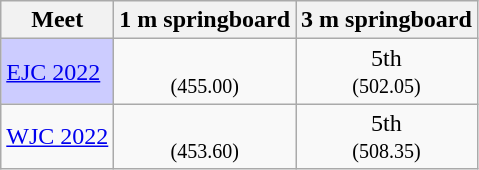<table class="sortable wikitable">
<tr>
<th>Meet</th>
<th class="unsortable">1 m springboard</th>
<th class="unsortable">3 m springboard</th>
</tr>
<tr>
<td style="background:#ccccff"><a href='#'>EJC 2022</a></td>
<td align="center"><br><small>(455.00)</small></td>
<td align="center">5th<br><small>(502.05)</small></td>
</tr>
<tr>
<td><a href='#'>WJC 2022</a></td>
<td align="center"><br><small>(453.60)</small></td>
<td align="center">5th<br><small>(508.35)</small></td>
</tr>
</table>
